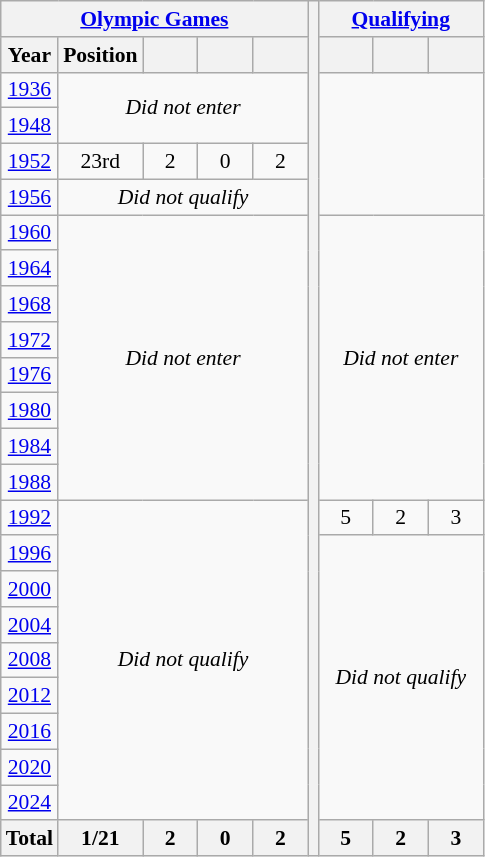<table class="wikitable" style="text-align: center;font-size:90%;">
<tr>
<th colspan=5><a href='#'>Olympic Games</a></th>
<th rowspan=24></th>
<th colspan=3><a href='#'>Qualifying</a></th>
</tr>
<tr>
<th>Year</th>
<th>Position</th>
<th width=30></th>
<th width=30></th>
<th width=30></th>
<th width=30></th>
<th width=30></th>
<th width=30></th>
</tr>
<tr>
<td> <a href='#'>1936</a></td>
<td colspan=4 rowspan=2><em>Did not enter</em></td>
</tr>
<tr>
<td> <a href='#'>1948</a></td>
</tr>
<tr>
<td> <a href='#'>1952</a></td>
<td>23rd</td>
<td>2</td>
<td>0</td>
<td>2</td>
</tr>
<tr>
<td> <a href='#'>1956</a></td>
<td colspan=4><em>Did not qualify</em></td>
</tr>
<tr>
<td> <a href='#'>1960</a></td>
<td colspan=4 rowspan=8><em>Did not enter</em></td>
<td colspan=3 rowspan=8><em>Did not enter</em></td>
</tr>
<tr>
<td> <a href='#'>1964</a></td>
</tr>
<tr>
<td> <a href='#'>1968</a></td>
</tr>
<tr>
<td> <a href='#'>1972</a></td>
</tr>
<tr>
<td> <a href='#'>1976</a></td>
</tr>
<tr>
<td> <a href='#'>1980</a></td>
</tr>
<tr>
<td> <a href='#'>1984</a></td>
</tr>
<tr>
<td> <a href='#'>1988</a></td>
</tr>
<tr>
<td> <a href='#'>1992</a></td>
<td colspan=4 rowspan=9><em>Did not qualify</em></td>
<td>5</td>
<td>2</td>
<td>3</td>
</tr>
<tr>
<td> <a href='#'>1996</a></td>
<td colspan=9 rowspan=8><em>Did not qualify</em></td>
</tr>
<tr>
<td> <a href='#'>2000</a></td>
</tr>
<tr>
<td> <a href='#'>2004</a></td>
</tr>
<tr>
<td> <a href='#'>2008</a></td>
</tr>
<tr>
<td> <a href='#'>2012</a></td>
</tr>
<tr>
<td> <a href='#'>2016</a></td>
</tr>
<tr>
<td> <a href='#'>2020</a></td>
</tr>
<tr>
<td> <a href='#'>2024</a></td>
</tr>
<tr>
<th>Total</th>
<th>1/21</th>
<th>2</th>
<th>0</th>
<th>2</th>
<th>5</th>
<th>2</th>
<th>3</th>
</tr>
</table>
